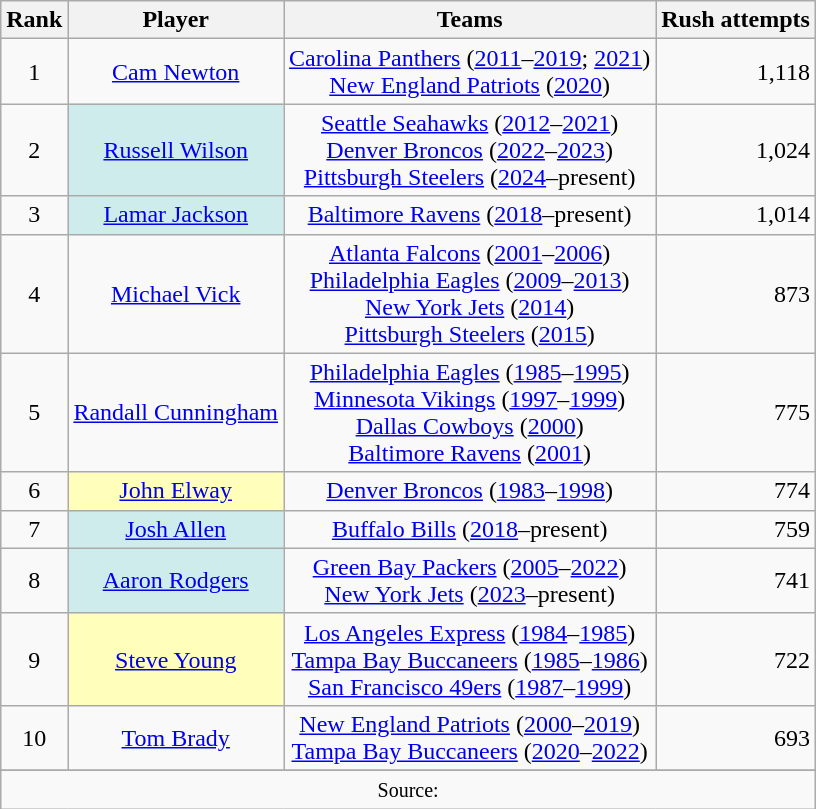<table class="wikitable" style="text-align:center;">
<tr style="white-space: nowrap;">
<th>Rank</th>
<th>Player</th>
<th>Teams</th>
<th>Rush attempts</th>
</tr>
<tr>
<td>1</td>
<td><a href='#'>Cam Newton</a></td>
<td><a href='#'>Carolina Panthers</a> (<a href='#'>2011</a>–<a href='#'>2019</a>; <a href='#'>2021</a>)<br><a href='#'>New England Patriots</a> (<a href='#'>2020</a>)</td>
<td style="text-align:right;">1,118</td>
</tr>
<tr>
<td>2</td>
<td style="text-align:center; background:#cfecec;"><a href='#'>Russell Wilson</a></td>
<td><a href='#'>Seattle Seahawks</a> (<a href='#'>2012</a>–<a href='#'>2021</a>)<br><a href='#'>Denver Broncos</a> (<a href='#'>2022</a>–<a href='#'>2023</a>)<br><a href='#'>Pittsburgh Steelers</a> (<a href='#'>2024</a>–present)</td>
<td style="text-align:right;">1,024</td>
</tr>
<tr>
<td>3</td>
<td style="text-align:center; background:#cfecec;"><a href='#'>Lamar Jackson</a></td>
<td><a href='#'>Baltimore Ravens</a> (<a href='#'>2018</a>–present)</td>
<td style="text-align:right;">1,014</td>
</tr>
<tr>
<td>4</td>
<td><a href='#'>Michael Vick</a></td>
<td><a href='#'>Atlanta Falcons</a> (<a href='#'>2001</a>–<a href='#'>2006</a>)<br><a href='#'>Philadelphia Eagles</a> (<a href='#'>2009</a>–<a href='#'>2013</a>)<br><a href='#'>New York Jets</a> (<a href='#'>2014</a>)<br><a href='#'>Pittsburgh Steelers</a> (<a href='#'>2015</a>)</td>
<td style="text-align:right;">873</td>
</tr>
<tr>
<td>5</td>
<td><a href='#'>Randall Cunningham</a></td>
<td><a href='#'>Philadelphia Eagles</a> (<a href='#'>1985</a>–<a href='#'>1995</a>)<br><a href='#'>Minnesota Vikings</a> (<a href='#'>1997</a>–<a href='#'>1999</a>)<br><a href='#'>Dallas Cowboys</a> (<a href='#'>2000</a>)<br><a href='#'>Baltimore Ravens</a> (<a href='#'>2001</a>)</td>
<td style="text-align:right;">775</td>
</tr>
<tr>
<td>6</td>
<td style="text-align:center; background:#ffb;"><a href='#'>John Elway</a></td>
<td><a href='#'>Denver Broncos</a> (<a href='#'>1983</a>–<a href='#'>1998</a>)</td>
<td style="text-align:right;">774</td>
</tr>
<tr>
<td>7</td>
<td style="text-align:center; background:#cfecec;"><a href='#'>Josh Allen</a></td>
<td><a href='#'>Buffalo Bills</a> (<a href='#'>2018</a>–present)</td>
<td style="text-align:right;">759</td>
</tr>
<tr>
<td>8</td>
<td style="text-align:center; background:#cfecec;"><a href='#'>Aaron Rodgers</a></td>
<td><a href='#'>Green Bay Packers</a> (<a href='#'>2005</a>–<a href='#'>2022</a>)<br><a href='#'>New York Jets</a> (<a href='#'>2023</a>–present)</td>
<td style="text-align:right;">741</td>
</tr>
<tr>
<td>9</td>
<td style="text-align:center; background:#ffb;"><a href='#'>Steve Young</a></td>
<td><a href='#'>Los Angeles Express</a> (<a href='#'>1984</a>–<a href='#'>1985</a>)<br><a href='#'>Tampa Bay Buccaneers</a> (<a href='#'>1985</a>–<a href='#'>1986</a>)<br><a href='#'>San Francisco 49ers</a> (<a href='#'>1987</a>–<a href='#'>1999</a>)</td>
<td style="text-align:right;">722</td>
</tr>
<tr>
<td>10</td>
<td><a href='#'>Tom Brady</a></td>
<td><a href='#'>New England Patriots</a> (<a href='#'>2000</a>–<a href='#'>2019</a>)<br><a href='#'>Tampa Bay Buccaneers</a> (<a href='#'>2020</a>–<a href='#'>2022</a>)</td>
<td style="text-align:right;">693</td>
</tr>
<tr>
</tr>
<tr class="sortbottom">
<td colspan="4"><small>Source:</small></td>
</tr>
</table>
